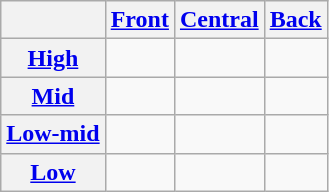<table class="wikitable" style="text-align:center">
<tr>
<th></th>
<th><a href='#'>Front</a></th>
<th><a href='#'>Central</a></th>
<th><a href='#'>Back</a></th>
</tr>
<tr>
<th><a href='#'>High</a></th>
<td></td>
<td></td>
<td></td>
</tr>
<tr>
<th><a href='#'>Mid</a></th>
<td></td>
<td></td>
<td></td>
</tr>
<tr>
<th><a href='#'>Low-mid</a></th>
<td></td>
<td></td>
<td></td>
</tr>
<tr>
<th><a href='#'>Low</a></th>
<td></td>
<td></td>
<td></td>
</tr>
</table>
